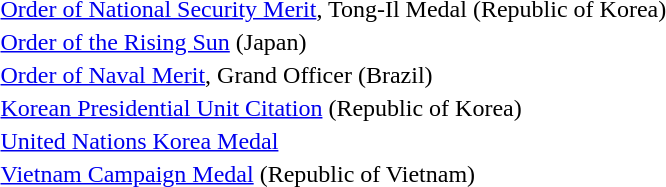<table>
<tr>
<td></td>
<td><a href='#'>Order of National Security Merit</a>, Tong-Il Medal (Republic of Korea)</td>
</tr>
<tr>
<td></td>
<td><a href='#'>Order of the Rising Sun</a> (Japan)</td>
</tr>
<tr>
<td></td>
<td><a href='#'>Order of Naval Merit</a>, Grand Officer (Brazil)</td>
</tr>
<tr>
<td></td>
<td><a href='#'>Korean Presidential Unit Citation</a> (Republic of Korea)</td>
</tr>
<tr>
<td></td>
<td><a href='#'>United Nations Korea Medal</a></td>
</tr>
<tr>
<td></td>
<td><a href='#'>Vietnam Campaign Medal</a> (Republic of Vietnam)</td>
</tr>
</table>
